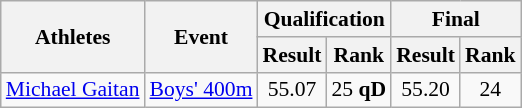<table class="wikitable" border="1" style="font-size:90%">
<tr>
<th rowspan=2>Athletes</th>
<th rowspan=2>Event</th>
<th colspan=2>Qualification</th>
<th colspan=2>Final</th>
</tr>
<tr>
<th>Result</th>
<th>Rank</th>
<th>Result</th>
<th>Rank</th>
</tr>
<tr>
<td><a href='#'>Michael Gaitan</a></td>
<td><a href='#'>Boys' 400m</a></td>
<td align=center>55.07</td>
<td align=center>25 <strong>qD</strong></td>
<td align=center>55.20</td>
<td align=center>24</td>
</tr>
</table>
